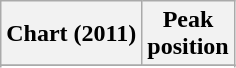<table class="wikitable sortable plainrowheaders">
<tr>
<th scope="col">Chart (2011)</th>
<th scope="col">Peak<br>position</th>
</tr>
<tr>
</tr>
<tr>
</tr>
<tr>
</tr>
<tr>
</tr>
<tr>
</tr>
</table>
